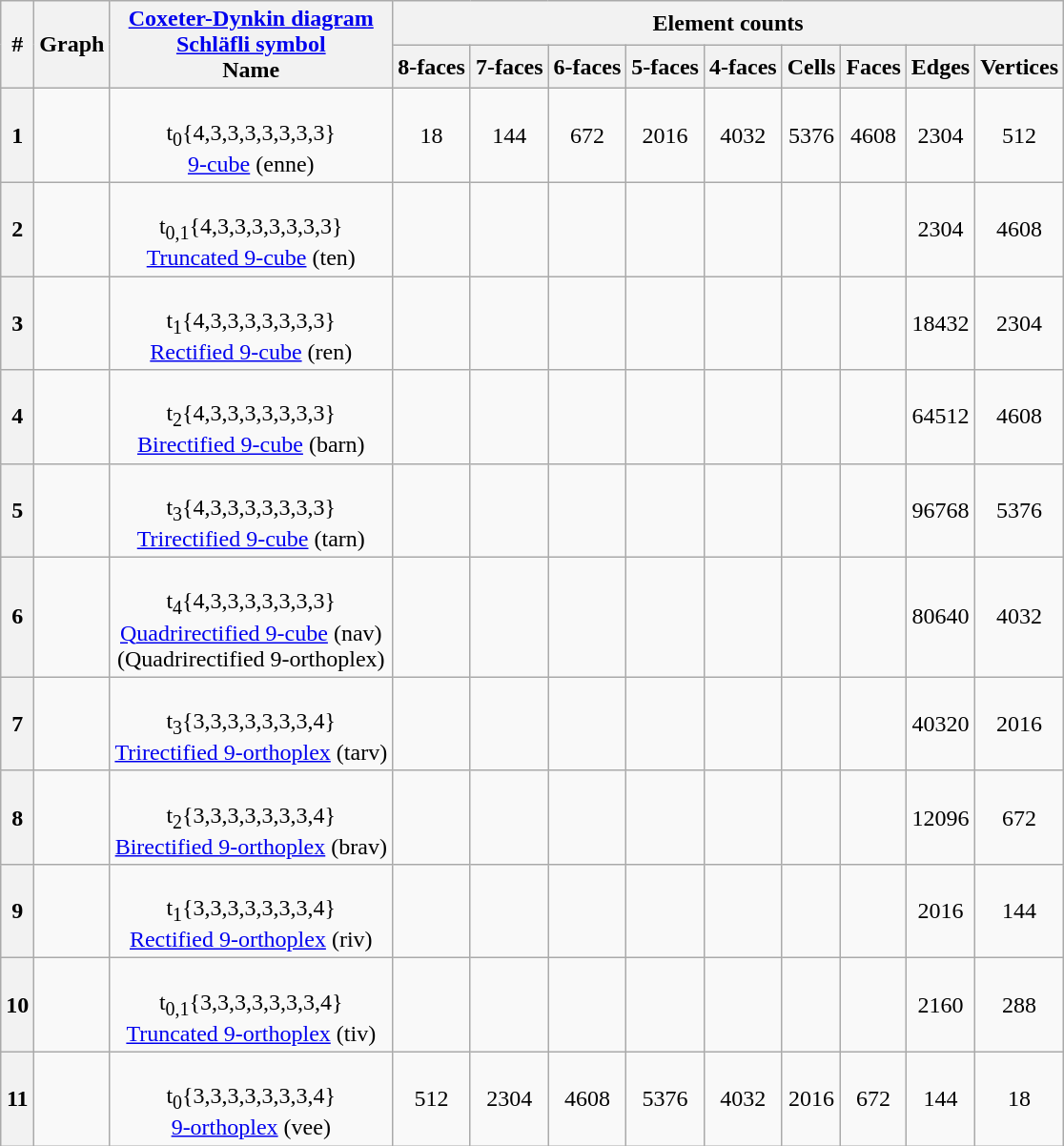<table class="wikitable">
<tr>
<th rowspan=2>#</th>
<th rowspan=2>Graph</th>
<th rowspan=2><a href='#'>Coxeter-Dynkin diagram</a><br><a href='#'>Schläfli symbol</a><br>Name</th>
<th colspan=10>Element counts</th>
</tr>
<tr>
<th>8-faces</th>
<th>7-faces</th>
<th>6-faces</th>
<th>5-faces</th>
<th>4-faces</th>
<th>Cells</th>
<th>Faces</th>
<th>Edges</th>
<th>Vertices</th>
</tr>
<tr align=center>
<th>1</th>
<td></td>
<td><br>t<sub>0</sub>{4,3,3,3,3,3,3,3}<br><a href='#'>9-cube</a> (enne)</td>
<td>18</td>
<td>144</td>
<td>672</td>
<td>2016</td>
<td>4032</td>
<td>5376</td>
<td>4608</td>
<td>2304</td>
<td>512</td>
</tr>
<tr align=center>
<th>2</th>
<td></td>
<td><br>t<sub>0,1</sub>{4,3,3,3,3,3,3,3}<br><a href='#'>Truncated 9-cube</a> (ten)</td>
<td></td>
<td></td>
<td></td>
<td></td>
<td></td>
<td></td>
<td></td>
<td>2304</td>
<td>4608</td>
</tr>
<tr align=center>
<th>3</th>
<td></td>
<td><br>t<sub>1</sub>{4,3,3,3,3,3,3,3}<br><a href='#'>Rectified 9-cube</a> (ren)</td>
<td></td>
<td></td>
<td></td>
<td></td>
<td></td>
<td></td>
<td></td>
<td>18432</td>
<td>2304</td>
</tr>
<tr align=center>
<th>4</th>
<td></td>
<td><br>t<sub>2</sub>{4,3,3,3,3,3,3,3}<br><a href='#'>Birectified 9-cube</a> (barn)</td>
<td></td>
<td></td>
<td></td>
<td></td>
<td></td>
<td></td>
<td></td>
<td>64512</td>
<td>4608</td>
</tr>
<tr align=center>
<th>5</th>
<td></td>
<td><br>t<sub>3</sub>{4,3,3,3,3,3,3,3}<br><a href='#'>Trirectified 9-cube</a> (tarn)</td>
<td></td>
<td></td>
<td></td>
<td></td>
<td></td>
<td></td>
<td></td>
<td>96768</td>
<td>5376</td>
</tr>
<tr align=center>
<th>6</th>
<td></td>
<td><br>t<sub>4</sub>{4,3,3,3,3,3,3,3}<br><a href='#'>Quadrirectified 9-cube</a> (nav)<br>(Quadrirectified 9-orthoplex)</td>
<td></td>
<td></td>
<td></td>
<td></td>
<td></td>
<td></td>
<td></td>
<td>80640</td>
<td>4032</td>
</tr>
<tr align=center>
<th>7</th>
<td></td>
<td><br>t<sub>3</sub>{3,3,3,3,3,3,3,4}<br><a href='#'>Trirectified 9-orthoplex</a> (tarv)</td>
<td></td>
<td></td>
<td></td>
<td></td>
<td></td>
<td></td>
<td></td>
<td>40320</td>
<td>2016</td>
</tr>
<tr align=center>
<th>8</th>
<td></td>
<td><br>t<sub>2</sub>{3,3,3,3,3,3,3,4}<br><a href='#'>Birectified 9-orthoplex</a> (brav)</td>
<td></td>
<td></td>
<td></td>
<td></td>
<td></td>
<td></td>
<td></td>
<td>12096</td>
<td>672</td>
</tr>
<tr align=center>
<th>9</th>
<td></td>
<td><br>t<sub>1</sub>{3,3,3,3,3,3,3,4}<br><a href='#'>Rectified 9-orthoplex</a> (riv)</td>
<td></td>
<td></td>
<td></td>
<td></td>
<td></td>
<td></td>
<td></td>
<td>2016</td>
<td>144</td>
</tr>
<tr align=center>
<th>10</th>
<td></td>
<td><br>t<sub>0,1</sub>{3,3,3,3,3,3,3,4}<br><a href='#'>Truncated 9-orthoplex</a> (tiv)</td>
<td></td>
<td></td>
<td></td>
<td></td>
<td></td>
<td></td>
<td></td>
<td>2160</td>
<td>288</td>
</tr>
<tr align=center>
<th>11</th>
<td></td>
<td><br>t<sub>0</sub>{3,3,3,3,3,3,3,4}<br><a href='#'>9-orthoplex</a> (vee)</td>
<td>512</td>
<td>2304</td>
<td>4608</td>
<td>5376</td>
<td>4032</td>
<td>2016</td>
<td>672</td>
<td>144</td>
<td>18</td>
</tr>
</table>
